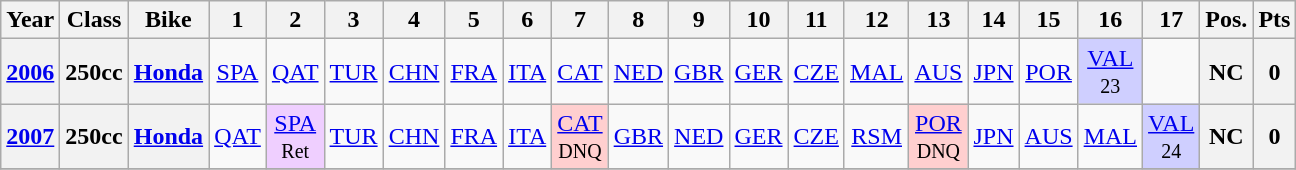<table class="wikitable" style="text-align:center">
<tr>
<th>Year</th>
<th>Class</th>
<th>Bike</th>
<th>1</th>
<th>2</th>
<th>3</th>
<th>4</th>
<th>5</th>
<th>6</th>
<th>7</th>
<th>8</th>
<th>9</th>
<th>10</th>
<th>11</th>
<th>12</th>
<th>13</th>
<th>14</th>
<th>15</th>
<th>16</th>
<th>17</th>
<th>Pos.</th>
<th>Pts</th>
</tr>
<tr>
<th><a href='#'>2006</a></th>
<th>250cc</th>
<th><a href='#'>Honda</a></th>
<td><a href='#'>SPA</a></td>
<td><a href='#'>QAT</a></td>
<td><a href='#'>TUR</a></td>
<td><a href='#'>CHN</a></td>
<td><a href='#'>FRA</a></td>
<td><a href='#'>ITA</a></td>
<td><a href='#'>CAT</a></td>
<td><a href='#'>NED</a></td>
<td><a href='#'>GBR</a></td>
<td><a href='#'>GER</a></td>
<td><a href='#'>CZE</a></td>
<td><a href='#'>MAL</a></td>
<td><a href='#'>AUS</a></td>
<td><a href='#'>JPN</a></td>
<td><a href='#'>POR</a></td>
<td style="background:#CFCFFF;"><a href='#'>VAL</a><br><small>23</small></td>
<td></td>
<th>NC</th>
<th>0</th>
</tr>
<tr>
<th><a href='#'>2007</a></th>
<th>250cc</th>
<th><a href='#'>Honda</a></th>
<td><a href='#'>QAT</a></td>
<td style="background:#EFCFFF;"><a href='#'>SPA</a><br><small>Ret</small></td>
<td><a href='#'>TUR</a></td>
<td><a href='#'>CHN</a></td>
<td><a href='#'>FRA</a></td>
<td><a href='#'>ITA</a></td>
<td style="background:#FFCFCF;"><a href='#'>CAT</a><br><small>DNQ</small></td>
<td><a href='#'>GBR</a></td>
<td><a href='#'>NED</a></td>
<td><a href='#'>GER</a></td>
<td><a href='#'>CZE</a></td>
<td><a href='#'>RSM</a></td>
<td style="background:#FFCFCF;"><a href='#'>POR</a><br><small>DNQ</small></td>
<td><a href='#'>JPN</a></td>
<td><a href='#'>AUS</a></td>
<td><a href='#'>MAL</a></td>
<td style="background:#CFCFFF;"><a href='#'>VAL</a><br><small>24</small></td>
<th>NC</th>
<th>0</th>
</tr>
<tr>
</tr>
</table>
